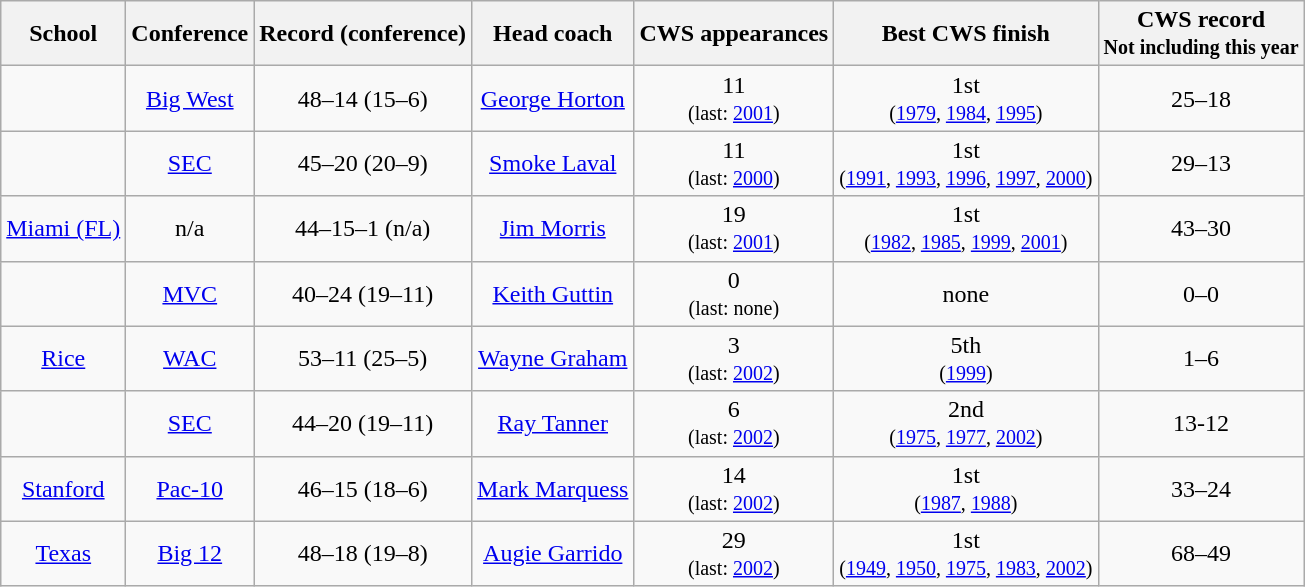<table class="wikitable">
<tr>
<th>School</th>
<th>Conference</th>
<th>Record (conference)</th>
<th>Head coach</th>
<th>CWS appearances</th>
<th>Best CWS finish</th>
<th>CWS record<br><small>Not including this year</small></th>
</tr>
<tr align=center>
<td></td>
<td><a href='#'>Big West</a></td>
<td>48–14 (15–6)</td>
<td><a href='#'>George Horton</a></td>
<td>11<br><small>(last: <a href='#'>2001</a>)</small></td>
<td>1st<br><small>(<a href='#'>1979</a>, <a href='#'>1984</a>, <a href='#'>1995</a>)</small></td>
<td>25–18</td>
</tr>
<tr align=center>
<td></td>
<td><a href='#'>SEC</a></td>
<td>45–20 (20–9)</td>
<td><a href='#'>Smoke Laval</a></td>
<td>11<br><small>(last: <a href='#'>2000</a>)</small></td>
<td>1st<br><small>(<a href='#'>1991</a>, <a href='#'>1993</a>, <a href='#'>1996</a>, <a href='#'>1997</a>, <a href='#'>2000</a>)</small></td>
<td>29–13</td>
</tr>
<tr align=center>
<td><a href='#'>Miami (FL)</a></td>
<td>n/a</td>
<td>44–15–1 (n/a)</td>
<td><a href='#'>Jim Morris</a></td>
<td>19<br><small>(last: <a href='#'>2001</a>)</small></td>
<td>1st<br><small>(<a href='#'>1982</a>, <a href='#'>1985</a>, <a href='#'>1999</a>, <a href='#'>2001</a>)</small></td>
<td>43–30</td>
</tr>
<tr align=center>
<td></td>
<td><a href='#'>MVC</a></td>
<td>40–24 (19–11)</td>
<td><a href='#'>Keith Guttin</a></td>
<td>0<br><small>(last: none)</small></td>
<td>none</td>
<td>0–0</td>
</tr>
<tr align=center>
<td><a href='#'>Rice</a></td>
<td><a href='#'>WAC</a></td>
<td>53–11 (25–5)</td>
<td><a href='#'>Wayne Graham</a></td>
<td>3<br><small>(last: <a href='#'>2002</a>)</small></td>
<td>5th<br><small>(<a href='#'>1999</a>)</small></td>
<td>1–6</td>
</tr>
<tr align=center>
<td></td>
<td><a href='#'>SEC</a></td>
<td>44–20 (19–11)</td>
<td><a href='#'>Ray Tanner</a></td>
<td>6<br><small>(last: <a href='#'>2002</a>)</small></td>
<td>2nd<br><small>(<a href='#'>1975</a>, <a href='#'>1977</a>, <a href='#'>2002</a>)</small></td>
<td>13-12</td>
</tr>
<tr align=center>
<td><a href='#'>Stanford</a></td>
<td><a href='#'>Pac-10</a></td>
<td>46–15 (18–6)</td>
<td><a href='#'>Mark Marquess</a></td>
<td>14<br><small>(last: <a href='#'>2002</a>)</small></td>
<td>1st<br><small>(<a href='#'>1987</a>, <a href='#'>1988</a>)</small></td>
<td>33–24</td>
</tr>
<tr align=center>
<td><a href='#'>Texas</a></td>
<td><a href='#'>Big 12</a></td>
<td>48–18 (19–8)</td>
<td><a href='#'>Augie Garrido</a></td>
<td>29<br><small>(last: <a href='#'>2002</a>)</small></td>
<td>1st<br><small>(<a href='#'>1949</a>, <a href='#'>1950</a>, <a href='#'>1975</a>, <a href='#'>1983</a>, <a href='#'>2002</a>)</small></td>
<td>68–49</td>
</tr>
</table>
